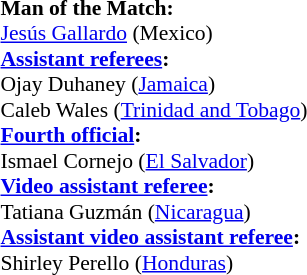<table style="width:100%; font-size:90%;">
<tr>
<td><br><strong>Man of the Match:</strong>
<br><a href='#'>Jesús Gallardo</a> (Mexico)<br><strong><a href='#'>Assistant referees</a>:</strong>
<br>Ojay Duhaney (<a href='#'>Jamaica</a>)
<br>Caleb Wales (<a href='#'>Trinidad and Tobago</a>)
<br><strong><a href='#'>Fourth official</a>:</strong>
<br>Ismael Cornejo (<a href='#'>El Salvador</a>)
<br><strong><a href='#'>Video assistant referee</a>:</strong>
<br>Tatiana Guzmán (<a href='#'>Nicaragua</a>)
<br><strong><a href='#'>Assistant video assistant referee</a>:</strong>
<br>Shirley Perello (<a href='#'>Honduras</a>)</td>
</tr>
</table>
